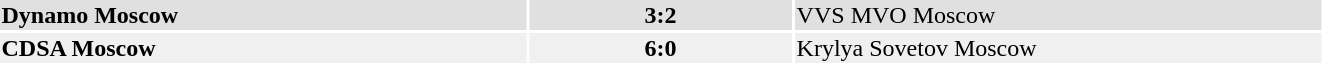<table width="70%">
<tr bgcolor="#e0e0e0">
<td style="width:40%;"><strong>Dynamo Moscow</strong></td>
<th style="width:20%;"><strong>3:2</strong></th>
<td style="width:40%;">VVS MVO Moscow</td>
</tr>
<tr bgcolor="#f0f0f0">
<td><strong>CDSA Moscow</strong></td>
<td align="center"><strong>6:0</strong></td>
<td>Krylya Sovetov Moscow</td>
</tr>
</table>
